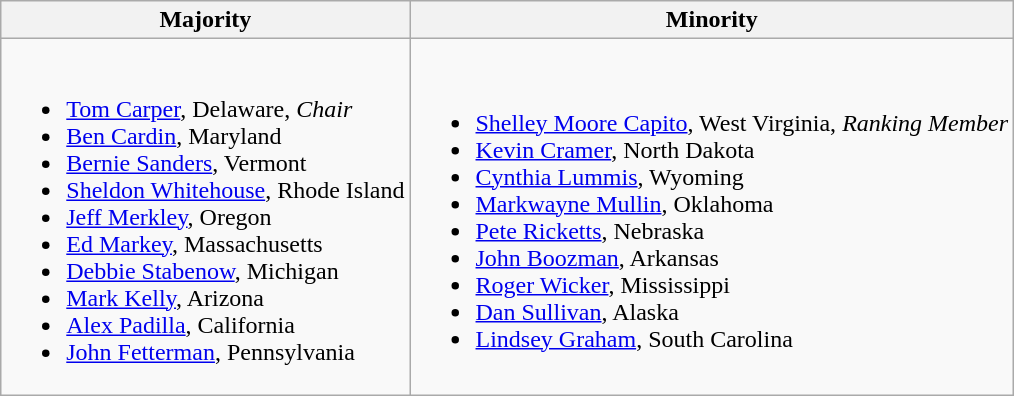<table class=wikitable>
<tr>
<th>Majority</th>
<th>Minority</th>
</tr>
<tr>
<td><br><ul><li><a href='#'>Tom Carper</a>, Delaware, <em>Chair</em></li><li><a href='#'>Ben Cardin</a>, Maryland</li><li><span><a href='#'>Bernie Sanders</a>, Vermont</span></li><li><a href='#'>Sheldon Whitehouse</a>, Rhode Island</li><li><a href='#'>Jeff Merkley</a>, Oregon</li><li><a href='#'>Ed Markey</a>, Massachusetts</li><li><a href='#'>Debbie Stabenow</a>, Michigan</li><li><a href='#'>Mark Kelly</a>, Arizona</li><li><a href='#'>Alex Padilla</a>, California</li><li><a href='#'>John Fetterman</a>, Pennsylvania</li></ul></td>
<td><br><ul><li><a href='#'>Shelley Moore Capito</a>, West Virginia, <em>Ranking Member</em></li><li><a href='#'>Kevin Cramer</a>, North Dakota</li><li><a href='#'>Cynthia Lummis</a>, Wyoming</li><li><a href='#'>Markwayne Mullin</a>, Oklahoma</li><li><a href='#'>Pete Ricketts</a>, Nebraska</li><li><a href='#'>John Boozman</a>, Arkansas</li><li><a href='#'>Roger Wicker</a>, Mississippi</li><li><a href='#'>Dan Sullivan</a>, Alaska</li><li><a href='#'>Lindsey Graham</a>, South Carolina</li></ul></td>
</tr>
</table>
